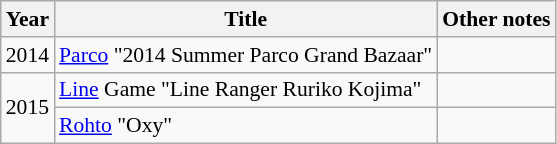<table class="wikitable" style="font-size: 90%;">
<tr>
<th>Year</th>
<th>Title</th>
<th>Other notes</th>
</tr>
<tr>
<td>2014</td>
<td><a href='#'>Parco</a> "2014 Summer Parco Grand Bazaar"</td>
<td></td>
</tr>
<tr>
<td rowspan="2">2015</td>
<td><a href='#'>Line</a> Game "Line Ranger Ruriko Kojima"</td>
<td></td>
</tr>
<tr>
<td><a href='#'>Rohto</a> "Oxy"</td>
<td></td>
</tr>
</table>
